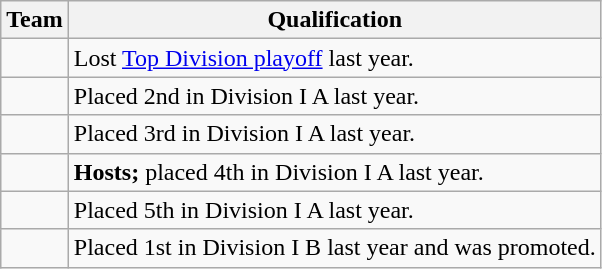<table class="wikitable">
<tr>
<th>Team</th>
<th>Qualification</th>
</tr>
<tr>
<td></td>
<td>Lost <a href='#'>Top Division playoff</a> last year.</td>
</tr>
<tr>
<td></td>
<td>Placed 2nd in Division I A last year.</td>
</tr>
<tr>
<td></td>
<td>Placed 3rd in Division I A last year.</td>
</tr>
<tr>
<td></td>
<td><strong>Hosts;</strong> placed 4th in Division I A last year.</td>
</tr>
<tr>
<td></td>
<td>Placed 5th in Division I A last year.</td>
</tr>
<tr>
<td></td>
<td>Placed 1st in Division I B last year and was promoted.</td>
</tr>
</table>
